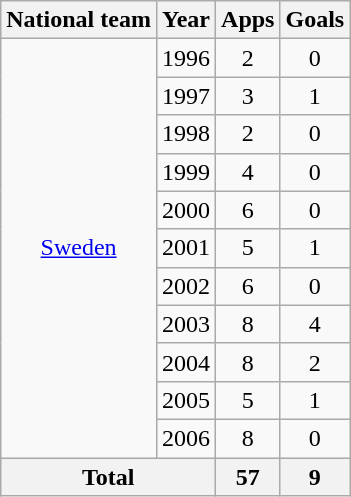<table class="wikitable" style="text-align:center">
<tr>
<th>National team</th>
<th>Year</th>
<th>Apps</th>
<th>Goals</th>
</tr>
<tr>
<td rowspan="11"><a href='#'>Sweden</a></td>
<td>1996</td>
<td>2</td>
<td>0</td>
</tr>
<tr>
<td>1997</td>
<td>3</td>
<td>1</td>
</tr>
<tr>
<td>1998</td>
<td>2</td>
<td>0</td>
</tr>
<tr>
<td>1999</td>
<td>4</td>
<td>0</td>
</tr>
<tr>
<td>2000</td>
<td>6</td>
<td>0</td>
</tr>
<tr>
<td>2001</td>
<td>5</td>
<td>1</td>
</tr>
<tr>
<td>2002</td>
<td>6</td>
<td>0</td>
</tr>
<tr>
<td>2003</td>
<td>8</td>
<td>4</td>
</tr>
<tr>
<td>2004</td>
<td>8</td>
<td>2</td>
</tr>
<tr>
<td>2005</td>
<td>5</td>
<td>1</td>
</tr>
<tr>
<td>2006</td>
<td>8</td>
<td>0</td>
</tr>
<tr>
<th colspan="2">Total</th>
<th>57</th>
<th>9</th>
</tr>
</table>
